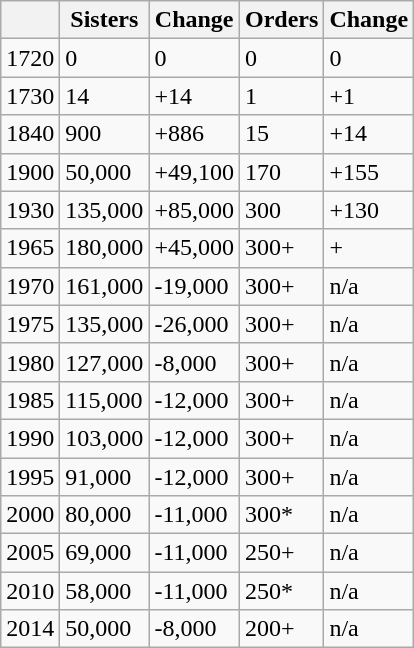<table class="wikitable">
<tr>
<th></th>
<th>Sisters</th>
<th>Change</th>
<th>Orders</th>
<th>Change</th>
</tr>
<tr>
<td>1720</td>
<td>0</td>
<td>0</td>
<td>0</td>
<td>0</td>
</tr>
<tr>
<td>1730</td>
<td>14</td>
<td>+14</td>
<td>1</td>
<td>+1</td>
</tr>
<tr>
<td>1840</td>
<td>900</td>
<td>+886</td>
<td>15</td>
<td>+14</td>
</tr>
<tr>
<td>1900</td>
<td>50,000</td>
<td>+49,100</td>
<td>170</td>
<td>+155</td>
</tr>
<tr>
<td>1930</td>
<td>135,000</td>
<td>+85,000</td>
<td>300</td>
<td>+130</td>
</tr>
<tr>
<td>1965</td>
<td>180,000</td>
<td>+45,000</td>
<td>300+</td>
<td>+</td>
</tr>
<tr>
<td>1970</td>
<td>161,000</td>
<td>-19,000</td>
<td>300+</td>
<td>n/a</td>
</tr>
<tr>
<td>1975</td>
<td>135,000</td>
<td>-26,000</td>
<td>300+</td>
<td>n/a</td>
</tr>
<tr>
<td>1980</td>
<td>127,000</td>
<td>-8,000</td>
<td>300+</td>
<td>n/a</td>
</tr>
<tr>
<td>1985</td>
<td>115,000</td>
<td>-12,000</td>
<td>300+</td>
<td>n/a</td>
</tr>
<tr>
<td>1990</td>
<td>103,000</td>
<td>-12,000</td>
<td>300+</td>
<td>n/a</td>
</tr>
<tr>
<td>1995</td>
<td>91,000</td>
<td>-12,000</td>
<td>300+</td>
<td>n/a</td>
</tr>
<tr>
<td>2000</td>
<td>80,000</td>
<td>-11,000</td>
<td>300*</td>
<td>n/a</td>
</tr>
<tr>
<td>2005</td>
<td>69,000</td>
<td>-11,000</td>
<td>250+</td>
<td>n/a</td>
</tr>
<tr>
<td>2010</td>
<td>58,000</td>
<td>-11,000</td>
<td>250*</td>
<td>n/a</td>
</tr>
<tr>
<td>2014</td>
<td>50,000</td>
<td>-8,000</td>
<td>200+</td>
<td>n/a</td>
</tr>
</table>
